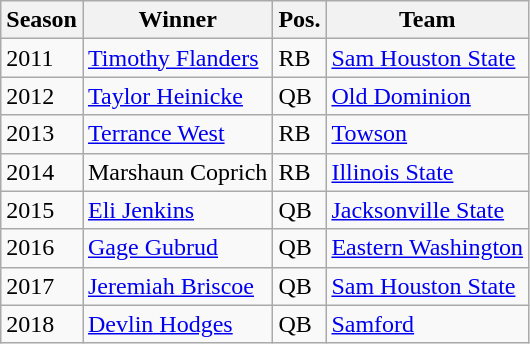<table class="wikitable sortable">
<tr>
<th>Season</th>
<th>Winner</th>
<th>Pos.</th>
<th>Team</th>
</tr>
<tr>
<td>2011</td>
<td><a href='#'>Timothy Flanders</a></td>
<td>RB</td>
<td><a href='#'>Sam Houston State</a></td>
</tr>
<tr>
<td>2012</td>
<td><a href='#'>Taylor Heinicke</a></td>
<td>QB</td>
<td><a href='#'>Old Dominion</a></td>
</tr>
<tr>
<td>2013</td>
<td><a href='#'>Terrance West</a></td>
<td>RB</td>
<td><a href='#'>Towson</a></td>
</tr>
<tr>
<td>2014</td>
<td>Marshaun Coprich</td>
<td>RB</td>
<td><a href='#'>Illinois State</a></td>
</tr>
<tr>
<td>2015</td>
<td><a href='#'>Eli Jenkins</a></td>
<td>QB</td>
<td><a href='#'>Jacksonville State</a></td>
</tr>
<tr>
<td>2016</td>
<td><a href='#'>Gage Gubrud</a></td>
<td>QB</td>
<td><a href='#'>Eastern Washington</a></td>
</tr>
<tr>
<td>2017</td>
<td><a href='#'>Jeremiah Briscoe</a></td>
<td>QB</td>
<td><a href='#'>Sam Houston State</a></td>
</tr>
<tr>
<td>2018</td>
<td><a href='#'>Devlin Hodges</a></td>
<td>QB</td>
<td><a href='#'>Samford</a></td>
</tr>
</table>
